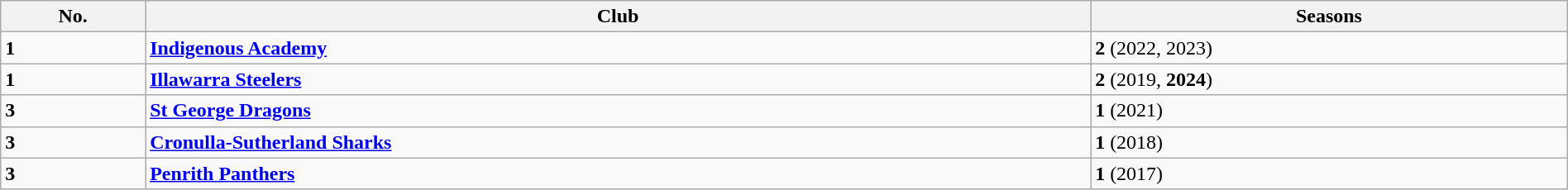<table class="wikitable" width="100%">
<tr>
<th>No.</th>
<th>Club</th>
<th>Seasons</th>
</tr>
<tr>
<td><strong>1</strong></td>
<td> <strong><a href='#'>Indigenous Academy</a></strong></td>
<td><strong>2</strong> (2022, 2023)</td>
</tr>
<tr>
<td><strong>1</strong></td>
<td> <strong><a href='#'>Illawarra Steelers</a></strong></td>
<td><strong>2</strong> (2019, <strong>2024</strong>)</td>
</tr>
<tr>
<td><strong>3</strong></td>
<td> <strong><a href='#'>St George Dragons</a></strong></td>
<td><strong>1</strong> (2021)</td>
</tr>
<tr>
<td><strong>3</strong></td>
<td> <strong><a href='#'>Cronulla-Sutherland Sharks</a></strong></td>
<td><strong>1</strong> (2018)</td>
</tr>
<tr>
<td><strong>3</strong></td>
<td> <strong><a href='#'>Penrith Panthers</a></strong></td>
<td><strong>1</strong> (2017)</td>
</tr>
</table>
